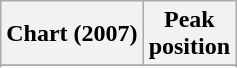<table class="wikitable sortable plainrowheaders" style="text-align:center">
<tr>
<th scope="col">Chart (2007)</th>
<th scope="col">Peak<br>position</th>
</tr>
<tr>
</tr>
<tr>
</tr>
</table>
